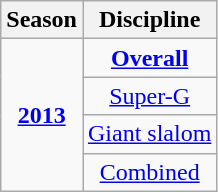<table class="wikitable" style="text-align:center;">
<tr>
<th>Season</th>
<th>Discipline</th>
</tr>
<tr>
<td rowspan="4"><strong><a href='#'>2013</a></strong></td>
<td><strong><a href='#'>Overall</a></strong></td>
</tr>
<tr>
<td><a href='#'>Super-G</a></td>
</tr>
<tr>
<td><a href='#'>Giant slalom</a></td>
</tr>
<tr>
<td><a href='#'>Combined</a></td>
</tr>
</table>
